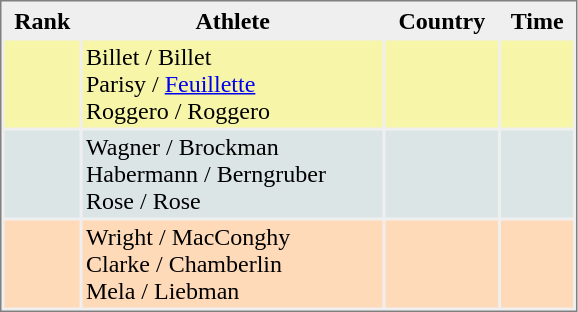<table style="border-style:solid;border-width:1px;border-color:#808080;background-color:#EFEFEF" cellspacing="2" cellpadding="2" width="385px">
<tr bgcolor="#EFEFEF">
<th>Rank</th>
<th>Athlete</th>
<th>Country</th>
<th>Time</th>
</tr>
<tr bgcolor="#F7F6A8" >
<td align=center></td>
<td>Billet / Billet<br>Parisy / <a href='#'>Feuillette</a><br>Roggero / Roggero</td>
<td></td>
<td align="right"></td>
</tr>
<tr bgcolor="#DCE5E5">
<td align=center></td>
<td>Wagner / Brockman<br>Habermann / Berngruber<br>Rose / Rose</td>
<td></td>
<td align="right"></td>
</tr>
<tr bgcolor="#FFDAB9">
<td align=center></td>
<td>Wright / MacConghy<br>Clarke / Chamberlin<br>Mela / Liebman</td>
<td></td>
<td align="right"></td>
</tr>
</table>
